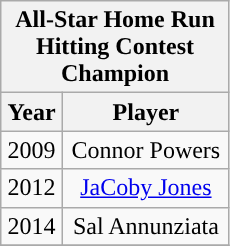<table class="wikitable" style="display: inline-table; margin-right: 20px; text-align:center">
<tr>
<th scope="col" colspan="2" style="width: 145px;">All-Star Home Run Hitting Contest Champion</th>
</tr>
<tr>
<th scope="col">Year</th>
<th scope="col">Player</th>
</tr>
<tr>
<td>2009</td>
<td>Connor Powers</td>
</tr>
<tr>
<td>2012</td>
<td><a href='#'>JaCoby Jones</a></td>
</tr>
<tr>
<td>2014</td>
<td>Sal Annunziata</td>
</tr>
<tr>
</tr>
</table>
